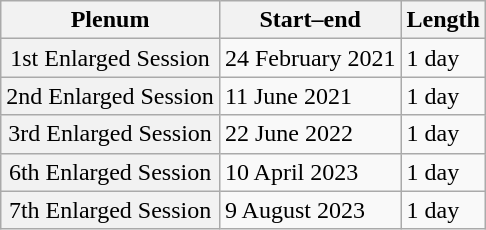<table class="wikitable">
<tr>
<th scope="col">Plenum</th>
<th scope="col">Start–end</th>
<th scope="col">Length</th>
</tr>
<tr>
<th scope="row" style="font-weight:normal;">1st Enlarged Session</th>
<td>24 February 2021</td>
<td>1 day</td>
</tr>
<tr>
<th scope="row" style="font-weight:normal;">2nd Enlarged Session</th>
<td>11 June 2021</td>
<td>1 day</td>
</tr>
<tr>
<th scope="row" style="font-weight:normal;">3rd Enlarged Session</th>
<td>22 June 2022</td>
<td>1 day</td>
</tr>
<tr>
<th scope="row" style="font-weight:normal;">6th Enlarged Session</th>
<td>10 April 2023</td>
<td>1 day</td>
</tr>
<tr>
<th scope="row" style="font-weight:normal;">7th Enlarged Session</th>
<td>9 August 2023</td>
<td>1 day</td>
</tr>
</table>
